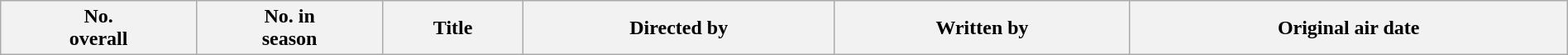<table class="wikitable plainrowheaders" style="width:100%; background:#fff;">
<tr>
<th style="background:#;">No.<br>overall</th>
<th style="background:#;">No. in<br>season</th>
<th style="background:#;">Title</th>
<th style="background:#;">Directed by</th>
<th style="background:#;">Written by</th>
<th style="background:#;">Original air date<br>
























</th>
</tr>
</table>
